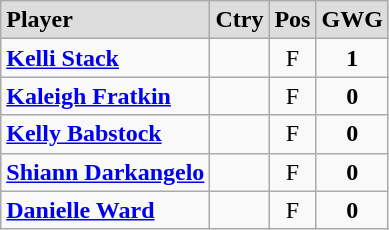<table class="wikitable">
<tr align="center" style="font-weight:bold; background-color:#dddddd;" |>
<td align="left">Player</td>
<td>Ctry</td>
<td>Pos</td>
<td>GWG</td>
</tr>
<tr align="center">
<td align="left"><strong><a href='#'>Kelli Stack</a></strong></td>
<td></td>
<td>F</td>
<td><strong>1</strong></td>
</tr>
<tr align="center">
<td align="left"><strong><a href='#'>Kaleigh Fratkin</a></strong></td>
<td></td>
<td>F</td>
<td><strong>0</strong></td>
</tr>
<tr align="center">
<td align="left"><strong><a href='#'>Kelly Babstock</a></strong></td>
<td></td>
<td>F</td>
<td><strong>0</strong></td>
</tr>
<tr align="center">
<td align="left"><strong><a href='#'>Shiann Darkangelo</a></strong></td>
<td></td>
<td>F</td>
<td><strong>0</strong></td>
</tr>
<tr align="center">
<td align="left"><strong><a href='#'>Danielle Ward</a></strong></td>
<td></td>
<td>F</td>
<td><strong>0</strong></td>
</tr>
</table>
